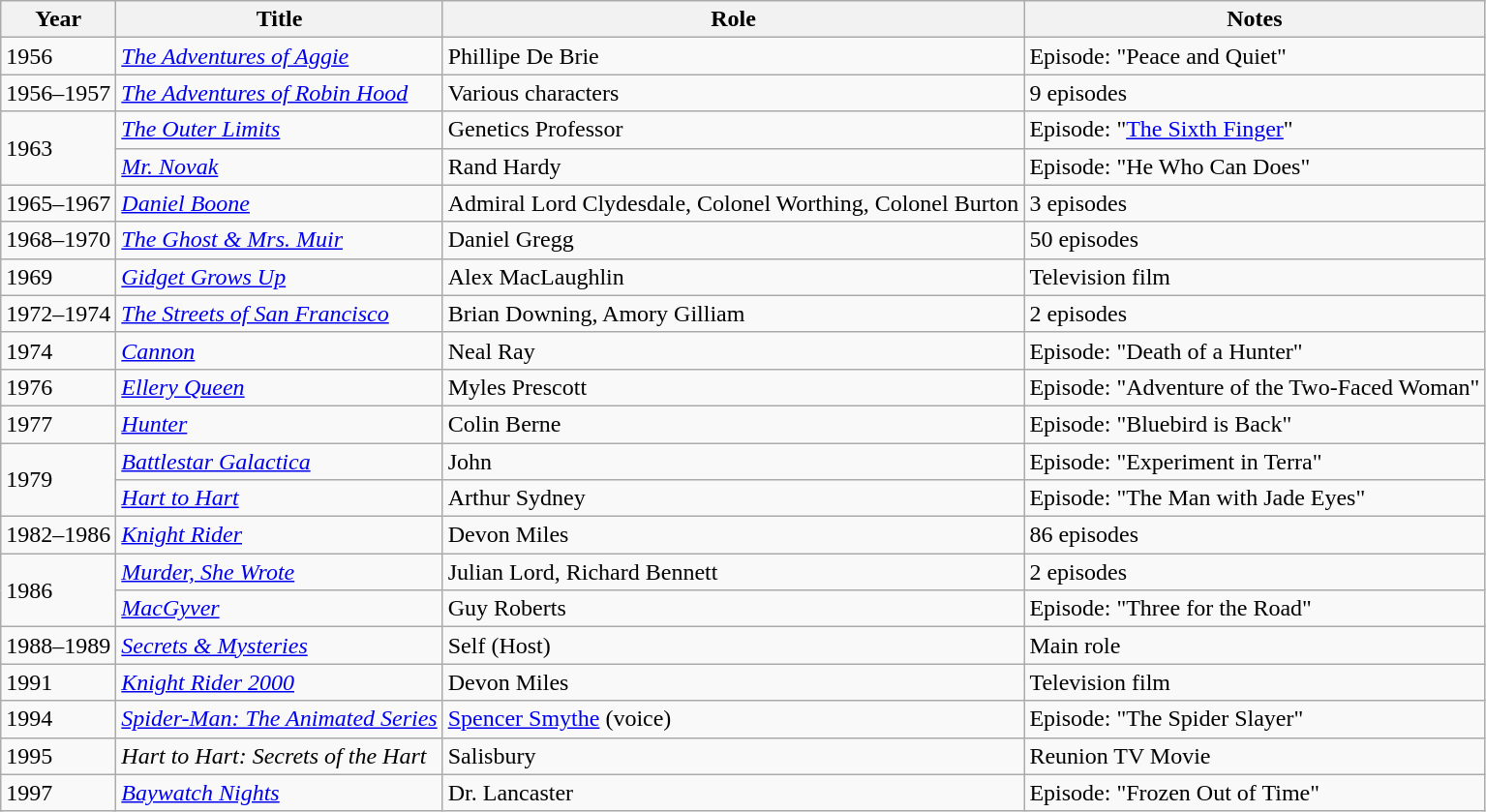<table class="wikitable sortable">
<tr>
<th>Year</th>
<th>Title</th>
<th>Role</th>
<th>Notes</th>
</tr>
<tr>
<td>1956</td>
<td><em><a href='#'>The Adventures of Aggie</a></em></td>
<td>Phillipe De Brie</td>
<td>Episode: "Peace and Quiet"</td>
</tr>
<tr>
<td>1956–1957</td>
<td><em><a href='#'>The Adventures of Robin Hood</a></em></td>
<td>Various characters</td>
<td>9 episodes</td>
</tr>
<tr>
<td rowspan="2">1963</td>
<td><em><a href='#'>The Outer Limits</a></em></td>
<td>Genetics Professor</td>
<td>Episode: "<a href='#'>The Sixth Finger</a>"</td>
</tr>
<tr>
<td><em><a href='#'>Mr. Novak</a></em></td>
<td>Rand Hardy</td>
<td>Episode: "He Who Can Does"</td>
</tr>
<tr>
<td>1965–1967</td>
<td><em><a href='#'>Daniel Boone</a></em></td>
<td>Admiral Lord Clydesdale, Colonel Worthing, Colonel Burton</td>
<td>3 episodes</td>
</tr>
<tr>
<td>1968–1970</td>
<td><em><a href='#'>The Ghost & Mrs. Muir</a></em></td>
<td>Daniel Gregg</td>
<td>50 episodes</td>
</tr>
<tr>
<td>1969</td>
<td><em><a href='#'>Gidget Grows Up</a></em></td>
<td>Alex MacLaughlin</td>
<td>Television film</td>
</tr>
<tr>
<td>1972–1974</td>
<td><em><a href='#'>The Streets of San Francisco</a></em></td>
<td>Brian Downing, Amory Gilliam</td>
<td>2 episodes</td>
</tr>
<tr>
<td>1974</td>
<td><em><a href='#'>Cannon</a></em></td>
<td>Neal Ray</td>
<td>Episode: "Death of a Hunter"</td>
</tr>
<tr>
<td>1976</td>
<td><em><a href='#'>Ellery Queen</a></em></td>
<td>Myles Prescott</td>
<td>Episode: "Adventure of the Two-Faced Woman"</td>
</tr>
<tr>
<td>1977</td>
<td><em><a href='#'>Hunter</a></em></td>
<td>Colin Berne</td>
<td>Episode: "Bluebird is Back"</td>
</tr>
<tr>
<td rowspan="2">1979</td>
<td><em><a href='#'>Battlestar Galactica</a></em></td>
<td>John</td>
<td>Episode: "Experiment in Terra"</td>
</tr>
<tr>
<td><em><a href='#'>Hart to Hart</a></em></td>
<td>Arthur Sydney</td>
<td>Episode: "The Man with Jade Eyes"</td>
</tr>
<tr>
<td>1982–1986</td>
<td><em><a href='#'>Knight Rider</a></em></td>
<td>Devon Miles</td>
<td>86 episodes</td>
</tr>
<tr>
<td rowspan="2">1986</td>
<td><em><a href='#'>Murder, She Wrote</a></em></td>
<td>Julian Lord, Richard Bennett</td>
<td>2 episodes</td>
</tr>
<tr>
<td><em><a href='#'>MacGyver</a></em></td>
<td>Guy Roberts</td>
<td>Episode: "Three for the Road"</td>
</tr>
<tr>
<td>1988–1989</td>
<td><em><a href='#'>Secrets & Mysteries</a></em></td>
<td>Self (Host)</td>
<td>Main role</td>
</tr>
<tr>
<td>1991</td>
<td><em><a href='#'>Knight Rider 2000</a></em></td>
<td>Devon Miles</td>
<td>Television film</td>
</tr>
<tr>
<td>1994</td>
<td><em><a href='#'>Spider-Man: The Animated Series</a></em></td>
<td><a href='#'>Spencer Smythe</a> (voice)</td>
<td>Episode: "The Spider Slayer"</td>
</tr>
<tr>
<td>1995</td>
<td><em>Hart to Hart: Secrets of the Hart</em></td>
<td>Salisbury</td>
<td>Reunion TV Movie</td>
</tr>
<tr>
<td>1997</td>
<td><em><a href='#'>Baywatch Nights</a></em></td>
<td>Dr. Lancaster</td>
<td>Episode: "Frozen Out of Time"</td>
</tr>
</table>
